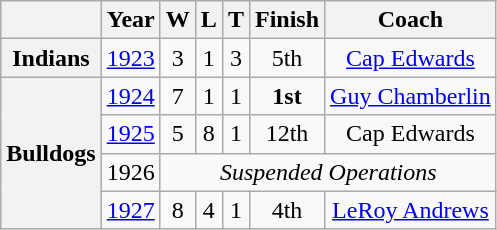<table class="wikitable" style="text-align:center">
<tr>
<th></th>
<th>Year</th>
<th>W</th>
<th>L</th>
<th>T</th>
<th>Finish</th>
<th>Coach</th>
</tr>
<tr>
<th>Indians</th>
<td><a href='#'>1923</a></td>
<td>3</td>
<td>1</td>
<td>3</td>
<td>5th</td>
<td><a href='#'>Cap Edwards</a></td>
</tr>
<tr>
<th rowspan="4">Bulldogs</th>
<td><a href='#'>1924</a></td>
<td>7</td>
<td>1</td>
<td>1</td>
<td><strong>1st</strong></td>
<td><a href='#'>Guy Chamberlin</a></td>
</tr>
<tr>
<td><a href='#'>1925</a></td>
<td>5</td>
<td>8</td>
<td>1</td>
<td>12th</td>
<td>Cap Edwards</td>
</tr>
<tr>
<td>1926</td>
<td colspan="5"><em>Suspended Operations</em></td>
</tr>
<tr>
<td><a href='#'>1927</a></td>
<td>8</td>
<td>4</td>
<td>1</td>
<td>4th</td>
<td><a href='#'>LeRoy Andrews</a></td>
</tr>
</table>
